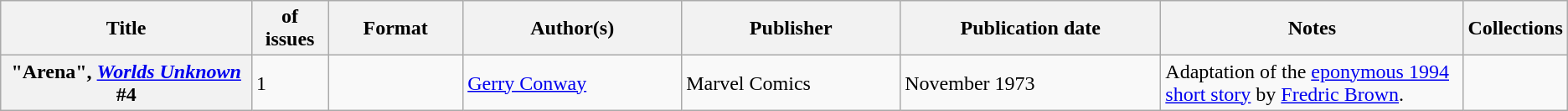<table class="wikitable">
<tr>
<th>Title</th>
<th style="width:40pt"> of issues</th>
<th style="width:75pt">Format</th>
<th style="width:125pt">Author(s)</th>
<th style="width:125pt">Publisher</th>
<th style="width:150pt">Publication date</th>
<th style="width:175pt">Notes</th>
<th>Collections</th>
</tr>
<tr>
<th>"Arena", <em><a href='#'>Worlds Unknown</a></em> #4</th>
<td>1</td>
<td></td>
<td><a href='#'>Gerry Conway</a></td>
<td>Marvel Comics</td>
<td>November 1973</td>
<td>Adaptation of the <a href='#'>eponymous 1994 short story</a> by <a href='#'>Fredric Brown</a>.</td>
<td></td>
</tr>
</table>
